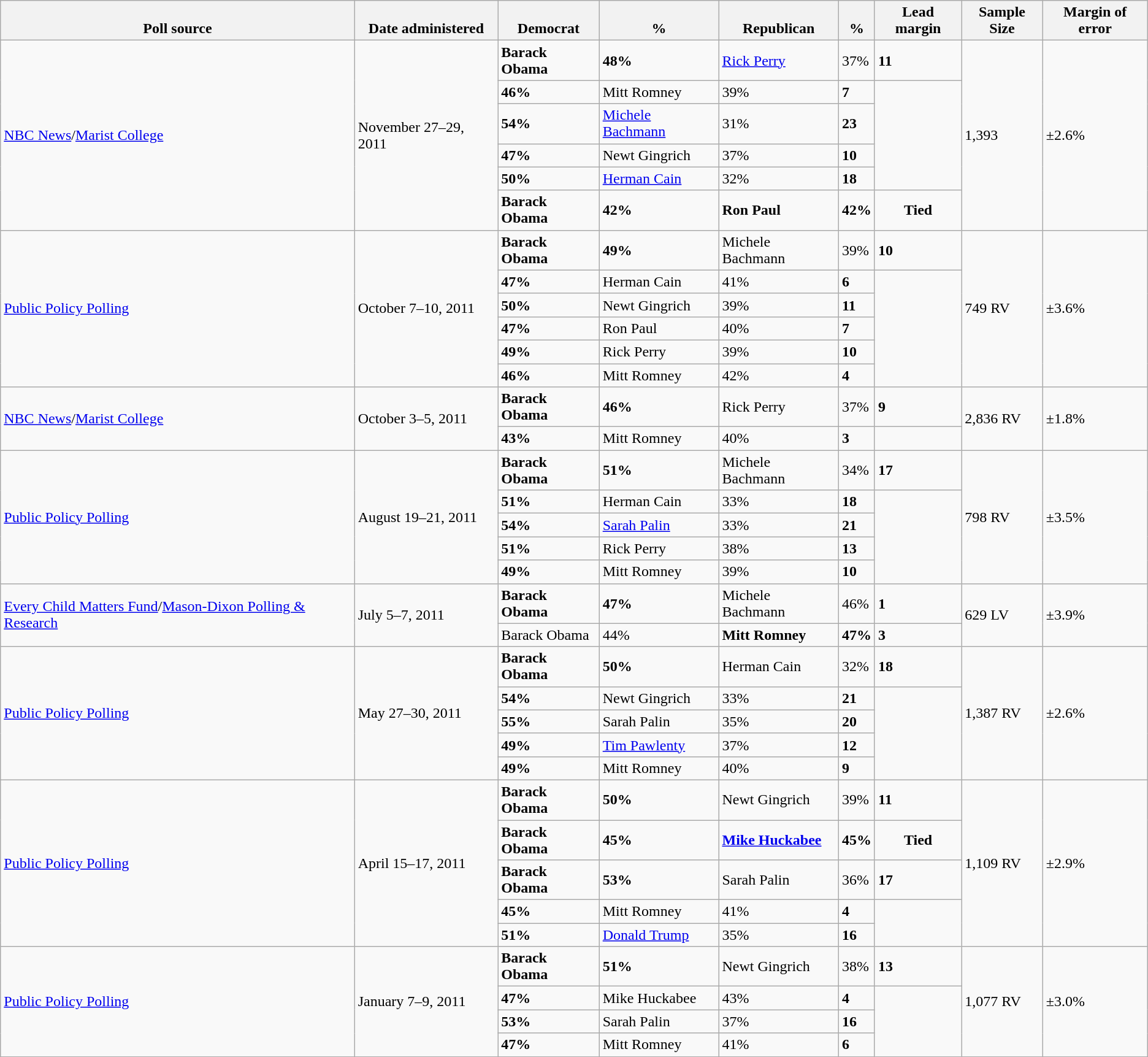<table class="wikitable">
<tr valign=bottom>
<th>Poll source</th>
<th>Date administered</th>
<th>Democrat</th>
<th>%</th>
<th>Republican</th>
<th>%</th>
<th>Lead margin</th>
<th>Sample Size</th>
<th>Margin of error</th>
</tr>
<tr>
<td rowspan=6><a href='#'>NBC News</a>/<a href='#'>Marist College</a></td>
<td rowspan=6>November 27–29, 2011</td>
<td><strong>Barack Obama</strong></td>
<td><strong>48%</strong></td>
<td><a href='#'>Rick Perry</a></td>
<td>37%</td>
<td><strong>11</strong></td>
<td rowspan=6>1,393</td>
<td rowspan=6>±2.6%</td>
</tr>
<tr>
<td><strong>46%</strong></td>
<td>Mitt Romney</td>
<td>39%</td>
<td><strong>7</strong></td>
</tr>
<tr>
<td><strong>54%</strong></td>
<td><a href='#'>Michele Bachmann</a></td>
<td>31%</td>
<td><strong>23</strong></td>
</tr>
<tr>
<td><strong>47%</strong></td>
<td>Newt Gingrich</td>
<td>37%</td>
<td><strong>10</strong></td>
</tr>
<tr>
<td><strong>50%</strong></td>
<td><a href='#'>Herman Cain</a></td>
<td>32%</td>
<td><strong>18</strong></td>
</tr>
<tr>
<td><strong>Barack Obama</strong></td>
<td><strong>42%</strong></td>
<td><strong>Ron Paul</strong></td>
<td><strong>42%</strong></td>
<td align=center><strong>Tied</strong></td>
</tr>
<tr>
<td rowspan=6><a href='#'>Public Policy Polling</a></td>
<td rowspan=6>October 7–10, 2011</td>
<td><strong>Barack Obama</strong></td>
<td><strong>49%</strong></td>
<td>Michele Bachmann</td>
<td>39%</td>
<td><strong>10</strong></td>
<td rowspan=6>749 RV</td>
<td rowspan=6>±3.6%</td>
</tr>
<tr>
<td><strong>47%</strong></td>
<td>Herman Cain</td>
<td>41%</td>
<td><strong>6</strong></td>
</tr>
<tr>
<td><strong>50%</strong></td>
<td>Newt Gingrich</td>
<td>39%</td>
<td><strong>11</strong></td>
</tr>
<tr>
<td><strong>47%</strong></td>
<td>Ron Paul</td>
<td>40%</td>
<td><strong>7</strong></td>
</tr>
<tr>
<td><strong>49%</strong></td>
<td>Rick Perry</td>
<td>39%</td>
<td><strong>10</strong></td>
</tr>
<tr>
<td><strong>46%</strong></td>
<td>Mitt Romney</td>
<td>42%</td>
<td><strong>4</strong></td>
</tr>
<tr>
<td rowspan=2><a href='#'>NBC News</a>/<a href='#'>Marist College</a></td>
<td rowspan=2>October 3–5, 2011</td>
<td><strong>Barack Obama</strong></td>
<td><strong>46%</strong></td>
<td>Rick Perry</td>
<td>37%</td>
<td><strong>9</strong></td>
<td rowspan=2>2,836 RV</td>
<td rowspan=2>±1.8%</td>
</tr>
<tr>
<td><strong>43%</strong></td>
<td>Mitt Romney</td>
<td>40%</td>
<td><strong>3</strong></td>
</tr>
<tr>
<td rowspan=5><a href='#'>Public Policy Polling</a></td>
<td rowspan=5>August 19–21, 2011</td>
<td><strong>Barack Obama</strong></td>
<td><strong>51%</strong></td>
<td>Michele Bachmann</td>
<td>34%</td>
<td><strong>17</strong></td>
<td rowspan=5>798 RV</td>
<td rowspan=5>±3.5%</td>
</tr>
<tr>
<td><strong>51%</strong></td>
<td>Herman Cain</td>
<td>33%</td>
<td><strong>18</strong></td>
</tr>
<tr>
<td><strong>54%</strong></td>
<td><a href='#'>Sarah Palin</a></td>
<td>33%</td>
<td><strong>21</strong></td>
</tr>
<tr>
<td><strong>51%</strong></td>
<td>Rick Perry</td>
<td>38%</td>
<td><strong>13</strong></td>
</tr>
<tr>
<td><strong>49%</strong></td>
<td>Mitt Romney</td>
<td>39%</td>
<td><strong>10</strong></td>
</tr>
<tr>
<td rowspan=2><a href='#'>Every Child Matters Fund</a>/<a href='#'>Mason-Dixon Polling & Research</a></td>
<td rowspan=2>July 5–7, 2011</td>
<td><strong>Barack Obama</strong></td>
<td><strong>47%</strong></td>
<td>Michele Bachmann</td>
<td>46%</td>
<td><strong>1</strong></td>
<td rowspan=2>629 LV</td>
<td rowspan=2>±3.9%</td>
</tr>
<tr>
<td>Barack Obama</td>
<td>44%</td>
<td><strong>Mitt Romney</strong></td>
<td><strong>47%</strong></td>
<td><strong>3</strong></td>
</tr>
<tr>
<td rowspan=5><a href='#'>Public Policy Polling</a></td>
<td rowspan=5>May 27–30, 2011</td>
<td><strong>Barack Obama</strong></td>
<td><strong>50%</strong></td>
<td>Herman Cain</td>
<td>32%</td>
<td><strong>18</strong></td>
<td rowspan=5>1,387 RV</td>
<td rowspan=5>±2.6%</td>
</tr>
<tr>
<td><strong>54%</strong></td>
<td>Newt Gingrich</td>
<td>33%</td>
<td><strong>21</strong></td>
</tr>
<tr>
<td><strong>55%</strong></td>
<td>Sarah Palin</td>
<td>35%</td>
<td><strong>20</strong></td>
</tr>
<tr>
<td><strong>49%</strong></td>
<td><a href='#'>Tim Pawlenty</a></td>
<td>37%</td>
<td><strong>12</strong></td>
</tr>
<tr>
<td><strong>49%</strong></td>
<td>Mitt Romney</td>
<td>40%</td>
<td><strong>9</strong></td>
</tr>
<tr>
<td rowspan=5><a href='#'>Public Policy Polling</a></td>
<td rowspan=5>April 15–17, 2011</td>
<td><strong>Barack Obama</strong></td>
<td><strong>50%</strong></td>
<td>Newt Gingrich</td>
<td>39%</td>
<td><strong>11</strong></td>
<td rowspan=5>1,109 RV</td>
<td rowspan=5>±2.9%</td>
</tr>
<tr>
<td><strong>Barack Obama</strong></td>
<td><strong>45%</strong></td>
<td><strong><a href='#'>Mike Huckabee</a></strong></td>
<td><strong>45%</strong></td>
<td align=center><strong>Tied</strong></td>
</tr>
<tr>
<td><strong>Barack Obama</strong></td>
<td><strong>53%</strong></td>
<td>Sarah Palin</td>
<td>36%</td>
<td><strong>17</strong></td>
</tr>
<tr>
<td><strong>45%</strong></td>
<td>Mitt Romney</td>
<td>41%</td>
<td><strong>4</strong></td>
</tr>
<tr>
<td><strong>51%</strong></td>
<td><a href='#'>Donald Trump</a></td>
<td>35%</td>
<td><strong>16</strong></td>
</tr>
<tr>
<td rowspan=4><a href='#'>Public Policy Polling</a></td>
<td rowspan=4>January 7–9, 2011</td>
<td><strong>Barack Obama</strong></td>
<td><strong>51%</strong></td>
<td>Newt Gingrich</td>
<td>38%</td>
<td><strong>13</strong></td>
<td rowspan=4>1,077 RV</td>
<td rowspan=4>±3.0%</td>
</tr>
<tr>
<td><strong>47%</strong></td>
<td>Mike Huckabee</td>
<td>43%</td>
<td><strong>4</strong></td>
</tr>
<tr>
<td><strong>53%</strong></td>
<td>Sarah Palin</td>
<td>37%</td>
<td><strong>16</strong></td>
</tr>
<tr>
<td><strong>47%</strong></td>
<td>Mitt Romney</td>
<td>41%</td>
<td><strong>6</strong></td>
</tr>
</table>
